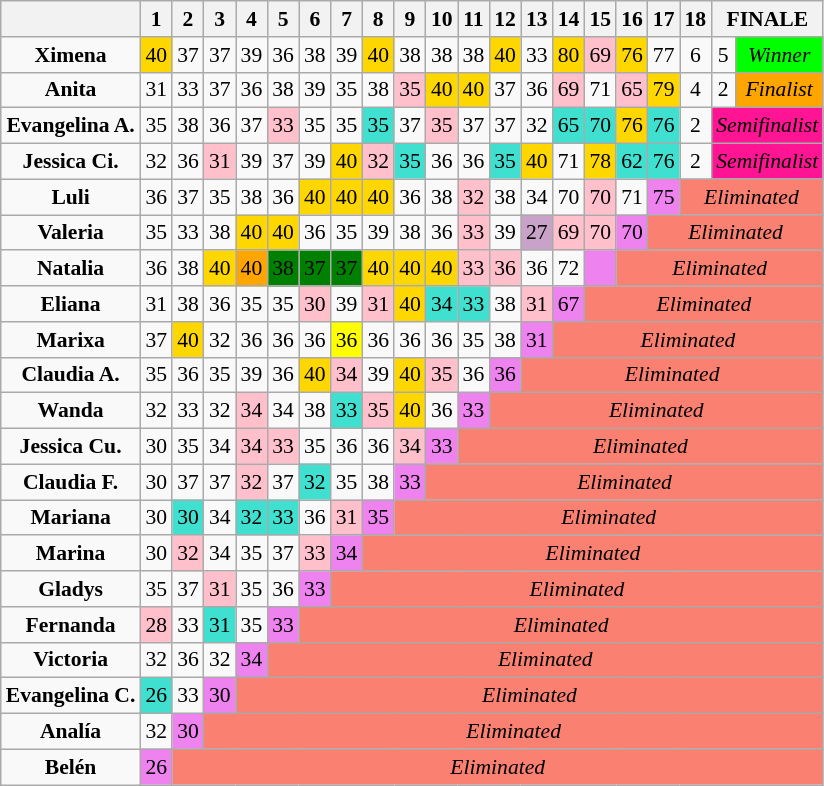<table class=wikitable style="font-size:90%; text-align:center">
<tr>
<th></th>
<th>1</th>
<th>2</th>
<th>3</th>
<th>4</th>
<th>5</th>
<th>6</th>
<th>7</th>
<th>8</th>
<th>9</th>
<th>10</th>
<th>11</th>
<th>12</th>
<th>13</th>
<th>14</th>
<th>15</th>
<th>16</th>
<th>17</th>
<th>18</th>
<th colspan=2>FINALE</th>
</tr>
<tr>
<td><strong>Ximena</strong></td>
<td style="background:gold;">40</td>
<td>37</td>
<td>37</td>
<td>39</td>
<td>36</td>
<td>38</td>
<td>39</td>
<td style="background:gold;">40</td>
<td>38</td>
<td>38</td>
<td>38</td>
<td style="background:gold;">40</td>
<td>33</td>
<td style="background:gold;">80</td>
<td style="background:pink;">69</td>
<td style="background:gold;">76</td>
<td>77</td>
<td>6</td>
<td>5</td>
<td style="background:Lime; text-align:center"><em>Winner</em></td>
</tr>
<tr>
<td><strong>Anita</strong></td>
<td>31</td>
<td>33</td>
<td>37</td>
<td>36</td>
<td>38</td>
<td>39</td>
<td>35</td>
<td>38</td>
<td style="background:pink;">35</td>
<td style="background:gold;">40</td>
<td style="background:gold;">40</td>
<td>37</td>
<td>36</td>
<td style="background:pink;">69</td>
<td>71</td>
<td style="background:pink;">65</td>
<td style="background:gold;">79</td>
<td>4</td>
<td>2</td>
<td style="background:Orange; text-align:center"><em>Finalist</em></td>
</tr>
<tr>
<td><strong>Evangelina A.</strong></td>
<td>35</td>
<td>38</td>
<td>36</td>
<td>37</td>
<td style="background:pink;">33</td>
<td>35</td>
<td>35</td>
<td style="background:turquoise;">35</td>
<td>37</td>
<td style="background:pink;">35</td>
<td>37</td>
<td>37</td>
<td>32</td>
<td style="background:turquoise;">65</td>
<td style="background:turquoise;">70</td>
<td style="background:gold;">76</td>
<td style="background:turquoise;">76</td>
<td>2</td>
<td style="background:DeepPink; text-align:center" colspan=2><em>Semifinalist</em></td>
</tr>
<tr>
<td><strong>Jessica Ci.</strong></td>
<td>32</td>
<td>36</td>
<td style="background:pink;">31</td>
<td>39</td>
<td>37</td>
<td>39</td>
<td style="background:gold;">40</td>
<td style="background:pink;">32</td>
<td style="background:turquoise;">35</td>
<td>36</td>
<td>36</td>
<td style="background:turquoise;">35</td>
<td style="background:gold;">40</td>
<td>71</td>
<td style="background:gold;">78</td>
<td style="background:turquoise;">62</td>
<td style="background:turquoise;">76</td>
<td>2</td>
<td style="background:DeepPink; text-align:center" colspan=2><em>Semifinalist</em></td>
</tr>
<tr>
<td><strong>Luli</strong></td>
<td>36</td>
<td>37</td>
<td>35</td>
<td>38</td>
<td>36</td>
<td style="background:gold;">40</td>
<td style="background:gold;">40</td>
<td style="background:gold;">40</td>
<td>36</td>
<td>38</td>
<td style="background:pink;">32</td>
<td>38</td>
<td>34</td>
<td>70</td>
<td style="background:pink;">70</td>
<td>71</td>
<td style="background:Violet;">75</td>
<td style="background:salmon; text-align:center;" colspan=3><em>Eliminated</em></td>
</tr>
<tr>
<td><strong>Valeria</strong></td>
<td>35</td>
<td>33</td>
<td>38</td>
<td style="background:gold;">40</td>
<td style="background:gold;">40</td>
<td>36</td>
<td>35</td>
<td>39</td>
<td>38</td>
<td>36</td>
<td style="background:pink;">33</td>
<td>39</td>
<td style="background:#c8a2c8;">27</td>
<td style="background:pink;">69</td>
<td style="background:pink;">70</td>
<td style="background:violet;">70</td>
<td style="background:salmon; text-align:center;" colspan=4><em>Eliminated</em></td>
</tr>
<tr>
<td><strong>Natalia</strong></td>
<td>36</td>
<td>38</td>
<td style="background:gold;">40</td>
<td style="background:Orange;">40</td>
<td style="background:Green;">38</td>
<td style="background:Green;">37</td>
<td style="background:Green;">37</td>
<td style="background:gold;">40</td>
<td style="background:gold;">40</td>
<td style="background:gold;">40</td>
<td style="background:pink;">33</td>
<td style="background:pink;">36</td>
<td>36</td>
<td>72</td>
<td style="background:violet;"></td>
<td style="background:salmon; text-align:center;" colspan=5><em>Eliminated</em></td>
</tr>
<tr>
<td><strong>Eliana</strong></td>
<td>31</td>
<td>38</td>
<td>36</td>
<td>35</td>
<td>35</td>
<td style="background:pink;">30</td>
<td>39</td>
<td style="background:pink;">31</td>
<td style="background:gold;">40</td>
<td style="background:turquoise;">34</td>
<td style="background:turquoise;">33</td>
<td>38</td>
<td style="background:pink;">31</td>
<td style="background:violet;">67</td>
<td style="background:salmon; text-align:center;" colspan=6><em>Eliminated</em></td>
</tr>
<tr>
<td><strong>Marixa</strong></td>
<td>37</td>
<td style="background:gold;">40</td>
<td>32</td>
<td>36</td>
<td>36</td>
<td>36</td>
<td style="background:Yellow;">36</td>
<td>36</td>
<td>36</td>
<td>36</td>
<td>35</td>
<td>38</td>
<td style="background:Violet;">31</td>
<td style="background:salmon; text-align:center;" colspan=7><em>Eliminated</em></td>
</tr>
<tr>
<td><strong>Claudia A.</strong></td>
<td>35</td>
<td>36</td>
<td>35</td>
<td>39</td>
<td>36</td>
<td style="background:gold;">40</td>
<td style="background:pink;">34</td>
<td>39</td>
<td style="background:gold;">40</td>
<td style="background:pink;">35</td>
<td>36</td>
<td style="background:Violet;">36</td>
<td style="background:salmon; text-align:center;" colspan=8><em>Eliminated</em></td>
</tr>
<tr>
<td><strong>Wanda</strong></td>
<td>32</td>
<td>33</td>
<td>32</td>
<td style="background:pink;">34</td>
<td>34</td>
<td>38</td>
<td style="background:turquoise;">33</td>
<td style="background:pink;">35</td>
<td style="background:gold;">40</td>
<td>36</td>
<td style="background:violet;">33</td>
<td style="background:salmon; text-align:center;" colspan=9><em>Eliminated</em></td>
</tr>
<tr>
<td><strong>Jessica Cu.</strong></td>
<td>30</td>
<td>35</td>
<td>34</td>
<td style="background:pink;">34</td>
<td style="background:pink;">33</td>
<td>35</td>
<td>36</td>
<td>36</td>
<td style="background:pink;">34</td>
<td style="background:violet;">33</td>
<td style="background:salmon; text-align:center;" colspan=10><em>Eliminated</em></td>
</tr>
<tr>
<td><strong>Claudia F.</strong></td>
<td>30</td>
<td>37</td>
<td>37</td>
<td style="background:pink;">32</td>
<td>37</td>
<td style="background:turquoise;">32</td>
<td>35</td>
<td>38</td>
<td style="background:violet;">33</td>
<td style="background:salmon; text-align:center;" colspan=11><em>Eliminated</em></td>
</tr>
<tr>
<td><strong>Mariana</strong></td>
<td>30</td>
<td style="background:turquoise;">30</td>
<td>34</td>
<td style="background:turquoise;">32</td>
<td style="background:turquoise;">33</td>
<td>36</td>
<td style="background:pink;">31</td>
<td style="background:violet;">35</td>
<td style="background:salmon; text-align:center;" colspan=12><em>Eliminated</em></td>
</tr>
<tr>
<td><strong>Marina</strong></td>
<td>30</td>
<td style="background:pink;">32</td>
<td>34</td>
<td>35</td>
<td>37</td>
<td style="background:pink;">33</td>
<td style="background:violet;">34</td>
<td style="background:salmon; text-align:center;" colspan=13><em>Eliminated</em></td>
</tr>
<tr>
<td><strong>Gladys</strong></td>
<td>35</td>
<td>37</td>
<td style="background:pink;">31</td>
<td>35</td>
<td>36</td>
<td style="background:violet;">33</td>
<td style="background:salmon; text-align:center;" colspan=14><em>Eliminated</em></td>
</tr>
<tr>
<td><strong>Fernanda</strong></td>
<td style="background:pink;">28</td>
<td>33</td>
<td style="background:turquoise;">31</td>
<td>35</td>
<td style="background:violet;">33</td>
<td style="background:salmon; text-align:center;" colspan=15><em>Eliminated</em></td>
</tr>
<tr>
<td><strong>Victoria</strong></td>
<td>32</td>
<td>36</td>
<td>32</td>
<td style="background:violet;">34</td>
<td style="background:salmon; text-align:center;" colspan=16><em>Eliminated</em></td>
</tr>
<tr>
<td><strong>Evangelina C.</strong></td>
<td style="background:turquoise;">26</td>
<td>33</td>
<td style="background:violet;">30</td>
<td style="background:salmon; text-align:center;" colspan=17><em>Eliminated</em></td>
</tr>
<tr>
<td><strong>Analía</strong></td>
<td>32</td>
<td style="background:violet;">30</td>
<td style="background:salmon; text-align:center;" colspan=18><em>Eliminated</em></td>
</tr>
<tr>
<td><strong>Belén</strong></td>
<td style="background:violet;">26</td>
<td style="background:salmon; text-align:center;" colspan=19><em>Eliminated</em></td>
</tr>
</table>
